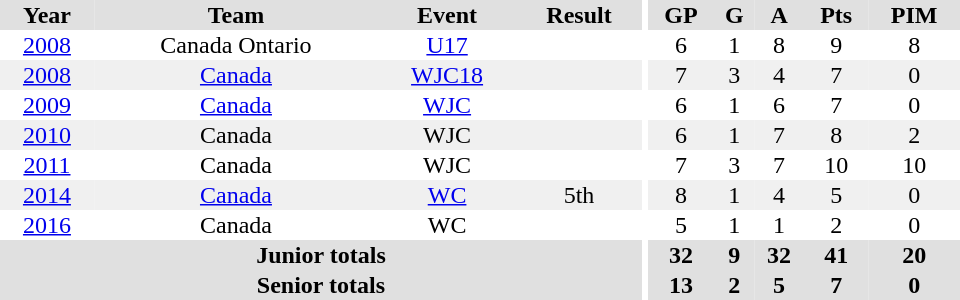<table border="0" cellpadding="1" cellspacing="0" ID="Table3" style="text-align:center; width:40em">
<tr ALIGN="centre" bgcolor="#e0e0e0">
<th>Year</th>
<th>Team</th>
<th>Event</th>
<th>Result</th>
<th rowspan="99" bgcolor="#ffffff"></th>
<th>GP</th>
<th>G</th>
<th>A</th>
<th>Pts</th>
<th>PIM</th>
</tr>
<tr>
<td><a href='#'>2008</a></td>
<td>Canada Ontario</td>
<td><a href='#'>U17</a></td>
<td></td>
<td>6</td>
<td>1</td>
<td>8</td>
<td>9</td>
<td>8</td>
</tr>
<tr bgcolor="#f0f0f0">
<td><a href='#'>2008</a></td>
<td><a href='#'>Canada</a></td>
<td><a href='#'>WJC18</a></td>
<td></td>
<td>7</td>
<td>3</td>
<td>4</td>
<td>7</td>
<td>0</td>
</tr>
<tr>
<td><a href='#'>2009</a></td>
<td><a href='#'>Canada</a></td>
<td><a href='#'>WJC</a></td>
<td></td>
<td>6</td>
<td>1</td>
<td>6</td>
<td>7</td>
<td>0</td>
</tr>
<tr bgcolor="#f0f0f0">
<td><a href='#'>2010</a></td>
<td>Canada</td>
<td>WJC</td>
<td></td>
<td>6</td>
<td>1</td>
<td>7</td>
<td>8</td>
<td>2</td>
</tr>
<tr>
<td><a href='#'>2011</a></td>
<td>Canada</td>
<td>WJC</td>
<td></td>
<td>7</td>
<td>3</td>
<td>7</td>
<td>10</td>
<td>10</td>
</tr>
<tr bgcolor="#f0f0f0">
<td><a href='#'>2014</a></td>
<td><a href='#'>Canada</a></td>
<td><a href='#'>WC</a></td>
<td>5th</td>
<td>8</td>
<td>1</td>
<td>4</td>
<td>5</td>
<td>0</td>
</tr>
<tr>
<td><a href='#'>2016</a></td>
<td>Canada</td>
<td>WC</td>
<td></td>
<td>5</td>
<td>1</td>
<td>1</td>
<td>2</td>
<td>0</td>
</tr>
<tr bgcolor="#e0e0e0">
<th colspan="4">Junior totals</th>
<th>32</th>
<th>9</th>
<th>32</th>
<th>41</th>
<th>20</th>
</tr>
<tr bgcolor="#e0e0e0">
<th colspan="4">Senior totals</th>
<th>13</th>
<th>2</th>
<th>5</th>
<th>7</th>
<th>0</th>
</tr>
</table>
